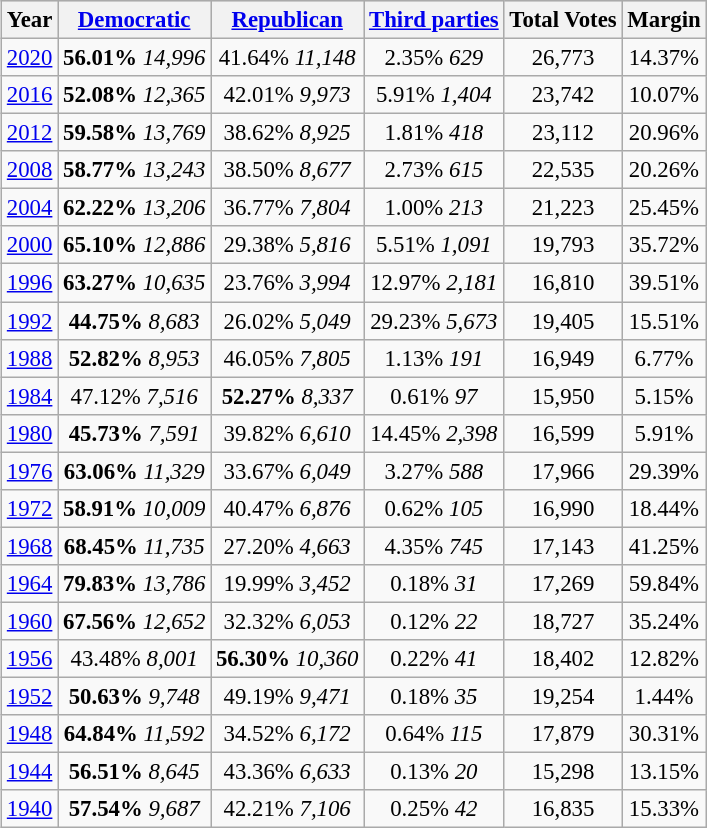<table class="wikitable mw-collapsible" style="float:center; margin:1em; font-size:95%;">
<tr style="background:lightgrey;">
<th>Year</th>
<th><a href='#'>Democratic</a></th>
<th><a href='#'>Republican</a></th>
<th><a href='#'>Third parties</a></th>
<th>Total Votes</th>
<th>Margin</th>
</tr>
<tr>
<td align="center" ><a href='#'>2020</a></td>
<td align="center" ><strong>56.01%</strong> <em>14,996</em></td>
<td align="center" >41.64% <em>11,148</em></td>
<td align="center" >2.35% <em>629</em></td>
<td align="center" >26,773</td>
<td align="center" >14.37%</td>
</tr>
<tr>
<td align="center" ><a href='#'>2016</a></td>
<td align="center" ><strong>52.08%</strong> <em>12,365</em></td>
<td align="center" >42.01% <em>9,973</em></td>
<td align="center" >5.91% <em>1,404</em></td>
<td align="center" >23,742</td>
<td align="center" >10.07%</td>
</tr>
<tr>
<td align="center" ><a href='#'>2012</a></td>
<td align="center" ><strong>59.58%</strong> <em>13,769</em></td>
<td align="center" >38.62% <em>8,925</em></td>
<td align="center" >1.81% <em>418</em></td>
<td align="center" >23,112</td>
<td align="center" >20.96%</td>
</tr>
<tr>
<td align="center" ><a href='#'>2008</a></td>
<td align="center" ><strong>58.77%</strong> <em>13,243</em></td>
<td align="center" >38.50% <em>8,677</em></td>
<td align="center" >2.73% <em>615</em></td>
<td align="center" >22,535</td>
<td align="center" >20.26%</td>
</tr>
<tr>
<td align="center" ><a href='#'>2004</a></td>
<td align="center" ><strong>62.22%</strong> <em>13,206</em></td>
<td align="center" >36.77% <em>7,804</em></td>
<td align="center" >1.00% <em>213</em></td>
<td align="center" >21,223</td>
<td align="center" >25.45%</td>
</tr>
<tr>
<td align="center" ><a href='#'>2000</a></td>
<td align="center" ><strong>65.10%</strong> <em>12,886</em></td>
<td align="center" >29.38% <em>5,816</em></td>
<td align="center" >5.51% <em>1,091</em></td>
<td align="center" >19,793</td>
<td align="center" >35.72%</td>
</tr>
<tr>
<td align="center" ><a href='#'>1996</a></td>
<td align="center" ><strong>63.27%</strong> <em>10,635</em></td>
<td align="center" >23.76% <em>3,994</em></td>
<td align="center" >12.97% <em>2,181</em></td>
<td align="center" >16,810</td>
<td align="center" >39.51%</td>
</tr>
<tr>
<td align="center" ><a href='#'>1992</a></td>
<td align="center" ><strong>44.75%</strong> <em>8,683</em></td>
<td align="center" >26.02% <em>5,049</em></td>
<td align="center" >29.23% <em>5,673</em></td>
<td align="center" >19,405</td>
<td align="center" >15.51%</td>
</tr>
<tr>
<td align="center" ><a href='#'>1988</a></td>
<td align="center" ><strong>52.82%</strong> <em>8,953</em></td>
<td align="center" >46.05% <em>7,805</em></td>
<td align="center" >1.13% <em>191</em></td>
<td align="center" >16,949</td>
<td align="center" >6.77%</td>
</tr>
<tr>
<td align="center" ><a href='#'>1984</a></td>
<td align="center" >47.12% <em>7,516</em></td>
<td align="center" ><strong>52.27%</strong> <em>8,337</em></td>
<td align="center" >0.61% <em>97</em></td>
<td align="center" >15,950</td>
<td align="center" >5.15%</td>
</tr>
<tr>
<td align="center" ><a href='#'>1980</a></td>
<td align="center" ><strong>45.73%</strong> <em>7,591</em></td>
<td align="center" >39.82% <em>6,610</em></td>
<td align="center" >14.45% <em>2,398</em></td>
<td align="center" >16,599</td>
<td align="center" >5.91%</td>
</tr>
<tr>
<td align="center" ><a href='#'>1976</a></td>
<td align="center" ><strong>63.06%</strong> <em>11,329</em></td>
<td align="center" >33.67% <em>6,049</em></td>
<td align="center" >3.27% <em>588</em></td>
<td align="center" >17,966</td>
<td align="center" >29.39%</td>
</tr>
<tr>
<td align="center" ><a href='#'>1972</a></td>
<td align="center" ><strong>58.91%</strong> <em>10,009</em></td>
<td align="center" >40.47% <em>6,876</em></td>
<td align="center" >0.62% <em>105</em></td>
<td align="center" >16,990</td>
<td align="center" >18.44%</td>
</tr>
<tr>
<td align="center" ><a href='#'>1968</a></td>
<td align="center" ><strong>68.45%</strong> <em>11,735</em></td>
<td align="center" >27.20% <em>4,663</em></td>
<td align="center" >4.35% <em>745</em></td>
<td align="center" >17,143</td>
<td align="center" >41.25%</td>
</tr>
<tr>
<td align="center" ><a href='#'>1964</a></td>
<td align="center" ><strong>79.83%</strong> <em>13,786</em></td>
<td align="center" >19.99% <em>3,452</em></td>
<td align="center" >0.18% <em>31</em></td>
<td align="center" >17,269</td>
<td align="center" >59.84%</td>
</tr>
<tr>
<td align="center" ><a href='#'>1960</a></td>
<td align="center" ><strong>67.56%</strong> <em>12,652</em></td>
<td align="center" >32.32% <em>6,053</em></td>
<td align="center" >0.12% <em>22</em></td>
<td align="center" >18,727</td>
<td align="center" >35.24%</td>
</tr>
<tr>
<td align="center" ><a href='#'>1956</a></td>
<td align="center" >43.48% <em>8,001</em></td>
<td align="center" ><strong>56.30%</strong> <em>10,360</em></td>
<td align="center" >0.22% <em>41</em></td>
<td align="center" >18,402</td>
<td align="center" >12.82%</td>
</tr>
<tr>
<td align="center" ><a href='#'>1952</a></td>
<td align="center" ><strong>50.63%</strong> <em>9,748</em></td>
<td align="center" >49.19% <em>9,471</em></td>
<td align="center" >0.18% <em>35</em></td>
<td align="center" >19,254</td>
<td align="center" >1.44%</td>
</tr>
<tr>
<td align="center" ><a href='#'>1948</a></td>
<td align="center" ><strong>64.84%</strong> <em>11,592</em></td>
<td align="center" >34.52% <em>6,172</em></td>
<td align="center" >0.64% <em>115</em></td>
<td align="center" >17,879</td>
<td align="center" >30.31%</td>
</tr>
<tr>
<td align="center" ><a href='#'>1944</a></td>
<td align="center" ><strong>56.51%</strong> <em>8,645</em></td>
<td align="center" >43.36% <em>6,633</em></td>
<td align="center" >0.13% <em>20</em></td>
<td align="center" >15,298</td>
<td align="center" >13.15%</td>
</tr>
<tr>
<td align="center" ><a href='#'>1940</a></td>
<td align="center" ><strong>57.54%</strong> <em>9,687</em></td>
<td align="center" >42.21% <em>7,106</em></td>
<td align="center" >0.25% <em>42</em></td>
<td align="center" >16,835</td>
<td align="center" >15.33%</td>
</tr>
</table>
